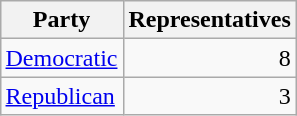<table class="wikitable" style="float:right;margin:0 0 0.5em 1em;">
<tr>
<th colspan="2">Party</th>
<th>Representatives</th>
</tr>
<tr>
<td colspan="2"><a href='#'>Democratic</a></td>
<td align="right">8</td>
</tr>
<tr>
<td colspan="2"><a href='#'>Republican</a></td>
<td align="right">3</td>
</tr>
</table>
